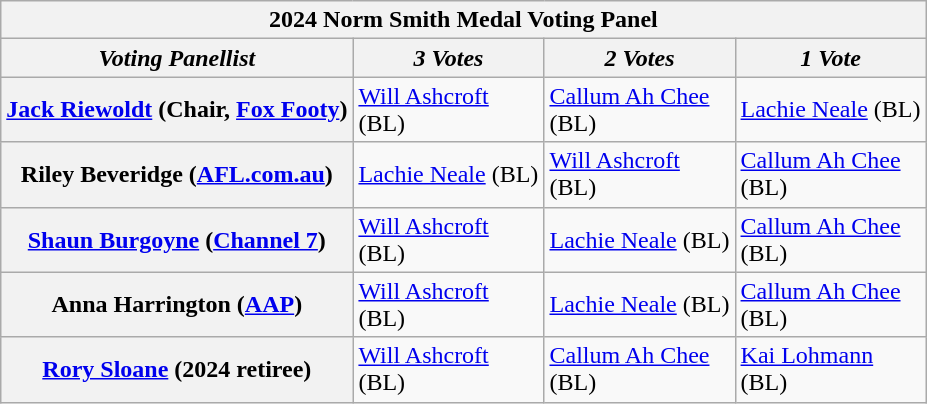<table class="wikitable">
<tr>
<th colspan="4">2024 Norm Smith Medal Voting Panel</th>
</tr>
<tr>
<th><em>Voting Panellist</em></th>
<th style="width:120px"><em>3 Votes</em></th>
<th style="width:120px"><em>2 Votes</em></th>
<th style="width:120px"><em>1 Vote</em></th>
</tr>
<tr>
<th><a href='#'>Jack Riewoldt</a> (Chair, <a href='#'>Fox Footy</a>)</th>
<td><a href='#'>Will Ashcroft</a> (BL)</td>
<td><a href='#'>Callum Ah Chee</a> (BL)</td>
<td><a href='#'>Lachie Neale</a> (BL)</td>
</tr>
<tr>
<th>Riley Beveridge (<a href='#'>AFL.com.au</a>)</th>
<td><a href='#'>Lachie Neale</a> (BL)</td>
<td><a href='#'>Will Ashcroft</a> (BL)</td>
<td><a href='#'>Callum Ah Chee</a> (BL)</td>
</tr>
<tr>
<th><a href='#'>Shaun Burgoyne</a> (<a href='#'>Channel 7</a>)</th>
<td><a href='#'>Will Ashcroft</a> (BL)</td>
<td><a href='#'>Lachie Neale</a> (BL)</td>
<td><a href='#'>Callum Ah Chee</a> (BL)</td>
</tr>
<tr>
<th>Anna Harrington (<a href='#'>AAP</a>)</th>
<td><a href='#'>Will Ashcroft</a> (BL)</td>
<td><a href='#'>Lachie Neale</a> (BL)</td>
<td><a href='#'>Callum Ah Chee</a> (BL)</td>
</tr>
<tr>
<th><a href='#'>Rory Sloane</a> (2024 retiree)</th>
<td><a href='#'>Will Ashcroft</a> (BL)</td>
<td><a href='#'>Callum Ah Chee</a> (BL)</td>
<td><a href='#'>Kai Lohmann</a> (BL)</td>
</tr>
</table>
